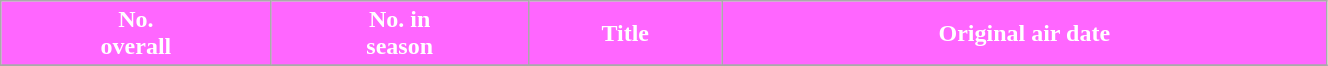<table class="wikitable plainrowheaders" width="70%">
<tr>
<th style="background-color: #FF66FF; color:#ffffff;">No. <br> overall</th>
<th style="background-color: #FF66FF; color:#ffffff;">No. in <br> season</th>
<th style="background-color: #FF66FF; color:#ffffff;">Title</th>
<th style="background-color: #FF66FF; color:#ffffff;">Original air date</th>
</tr>
<tr>
</tr>
</table>
